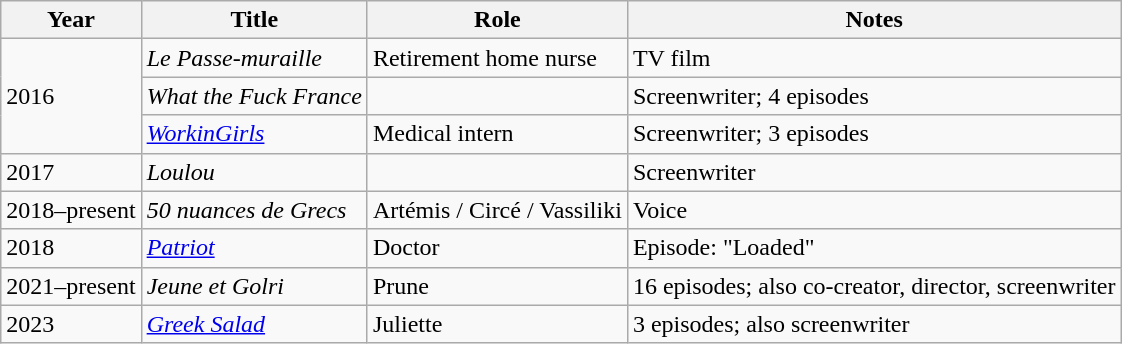<table class="wikitable sortable">
<tr>
<th>Year</th>
<th>Title</th>
<th>Role</th>
<th class="unsortable">Notes</th>
</tr>
<tr>
<td rowspan="3">2016</td>
<td><em>Le Passe-muraille</em></td>
<td>Retirement home nurse</td>
<td>TV film</td>
</tr>
<tr>
<td><em>What the Fuck France</em></td>
<td></td>
<td>Screenwriter; 4 episodes</td>
</tr>
<tr>
<td><em><a href='#'>WorkinGirls</a></em></td>
<td>Medical intern</td>
<td>Screenwriter; 3 episodes</td>
</tr>
<tr>
<td>2017</td>
<td><em>Loulou</em></td>
<td></td>
<td>Screenwriter</td>
</tr>
<tr>
<td>2018–present</td>
<td><em>50 nuances de Grecs</em></td>
<td>Artémis / Circé / Vassiliki</td>
<td>Voice</td>
</tr>
<tr>
<td>2018</td>
<td><em><a href='#'>Patriot</a></em></td>
<td>Doctor</td>
<td>Episode: "Loaded"</td>
</tr>
<tr>
<td>2021–present</td>
<td><em>Jeune et Golri</em></td>
<td>Prune</td>
<td>16 episodes; also co-creator, director, screenwriter</td>
</tr>
<tr>
<td>2023</td>
<td><em><a href='#'>Greek Salad</a></em></td>
<td>Juliette</td>
<td>3 episodes; also screenwriter</td>
</tr>
</table>
